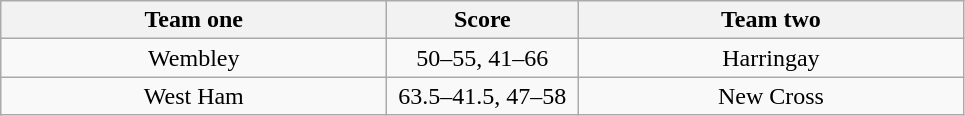<table class="wikitable" style="text-align: center">
<tr>
<th width=250>Team one</th>
<th width=120>Score</th>
<th width=250>Team two</th>
</tr>
<tr>
<td>Wembley</td>
<td>50–55, 41–66</td>
<td>Harringay</td>
</tr>
<tr>
<td>West Ham</td>
<td>63.5–41.5, 47–58</td>
<td>New Cross</td>
</tr>
</table>
